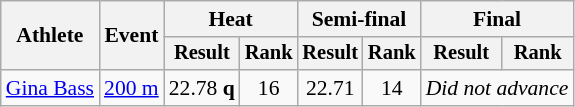<table class=wikitable style=font-size:90%>
<tr>
<th rowspan=2>Athlete</th>
<th rowspan=2>Event</th>
<th colspan=2>Heat</th>
<th colspan=2>Semi-final</th>
<th colspan=2>Final</th>
</tr>
<tr style=font-size:95%>
<th>Result</th>
<th>Rank</th>
<th>Result</th>
<th>Rank</th>
<th>Result</th>
<th>Rank</th>
</tr>
<tr align=center>
<td align=left><a href='#'>Gina Bass</a></td>
<td align=left><a href='#'>200 m</a></td>
<td>22.78 <strong>q</strong></td>
<td>16</td>
<td>22.71</td>
<td>14</td>
<td colspan="2"><em>Did not advance</em></td>
</tr>
</table>
